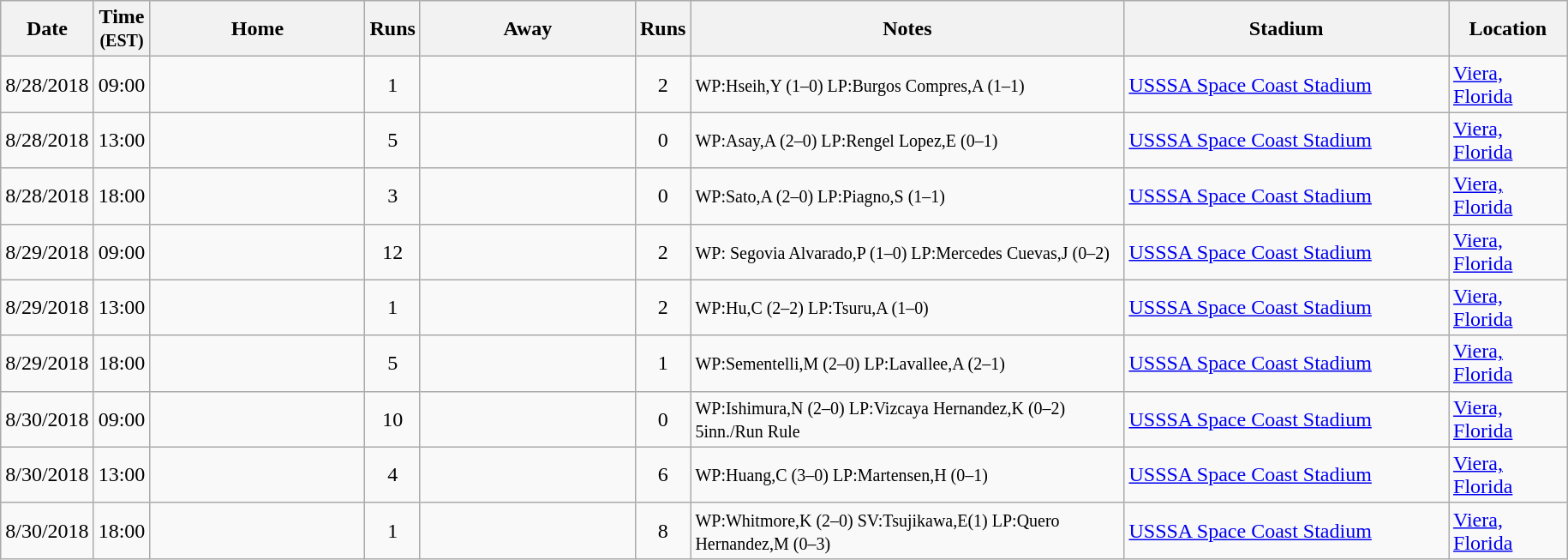<table class="wikitable" style="text-align:center;">
<tr>
<th width=25px>Date</th>
<th width=25px>Time <small>(EST)</small></th>
<th width=160px>Home</th>
<th width=10px>Runs</th>
<th width=160px>Away</th>
<th width=10px>Runs</th>
<th width=330px>Notes</th>
<th width=245px>Stadium</th>
<th width=85px>Location</th>
</tr>
<tr>
<td align=left>8/28/2018</td>
<td>09:00</td>
<td align=left></td>
<td>1</td>
<td align=left></td>
<td>2</td>
<td align=left><small>WP:Hseih,Y (1–0) LP:Burgos Compres,A (1–1)</small></td>
<td align=left><a href='#'>USSSA Space Coast Stadium</a></td>
<td align="left"><a href='#'>Viera, Florida</a></td>
</tr>
<tr>
<td align=left>8/28/2018</td>
<td>13:00</td>
<td align=left></td>
<td>5</td>
<td align=left></td>
<td>0</td>
<td align=left><small>WP:Asay,A (2–0) LP:Rengel Lopez,E (0–1)</small></td>
<td align=left><a href='#'>USSSA Space Coast Stadium</a></td>
<td align="left"><a href='#'>Viera, Florida</a></td>
</tr>
<tr>
<td align=left>8/28/2018</td>
<td>18:00</td>
<td align=left></td>
<td>3</td>
<td align=left></td>
<td>0</td>
<td align=left><small>WP:Sato,A (2–0) LP:Piagno,S (1–1)</small></td>
<td align=left><a href='#'>USSSA Space Coast Stadium</a></td>
<td align="left"><a href='#'>Viera, Florida</a></td>
</tr>
<tr>
<td align=left>8/29/2018</td>
<td>09:00</td>
<td align=left></td>
<td>12</td>
<td align="left"></td>
<td>2</td>
<td align="left"><small>WP: Segovia Alvarado,P (1–0) LP:Mercedes Cuevas,J (0–2)</small></td>
<td align="left"><a href='#'>USSSA Space Coast Stadium</a></td>
<td align="left"><a href='#'>Viera, Florida</a></td>
</tr>
<tr>
<td align=left>8/29/2018</td>
<td>13:00</td>
<td align=left></td>
<td>1</td>
<td align="left"></td>
<td>2</td>
<td align="left"><small>WP:Hu,C (2–2) LP:Tsuru,A (1–0)</small></td>
<td align=left><a href='#'>USSSA Space Coast Stadium</a></td>
<td align="left"><a href='#'>Viera, Florida</a></td>
</tr>
<tr>
<td align=left>8/29/2018</td>
<td>18:00</td>
<td align=left></td>
<td>5</td>
<td align="left"></td>
<td>1</td>
<td align="left"><small>WP:Sementelli,M (2–0) LP:Lavallee,A (2–1)</small></td>
<td align=left><a href='#'>USSSA Space Coast Stadium</a></td>
<td align="left"><a href='#'>Viera, Florida</a></td>
</tr>
<tr>
<td align=left>8/30/2018</td>
<td>09:00</td>
<td align=left></td>
<td>10</td>
<td align=left></td>
<td>0</td>
<td align=left><small>WP:Ishimura,N (2–0) LP:Vizcaya Hernandez,K (0–2) 5inn./Run Rule</small></td>
<td align=left><a href='#'>USSSA Space Coast Stadium</a></td>
<td align="left"><a href='#'>Viera, Florida</a></td>
</tr>
<tr>
<td align=left>8/30/2018</td>
<td>13:00</td>
<td align=left></td>
<td>4</td>
<td align=left></td>
<td>6</td>
<td align=left><small>WP:Huang,C (3–0) LP:Martensen,H (0–1)</small></td>
<td align=left><a href='#'>USSSA Space Coast Stadium</a></td>
<td align="left"><a href='#'>Viera, Florida</a></td>
</tr>
<tr>
<td align=left>8/30/2018</td>
<td>18:00</td>
<td align=left></td>
<td>1</td>
<td align=left></td>
<td>8</td>
<td align=left><small>WP:Whitmore,K (2–0) SV:Tsujikawa,E(1) LP:Quero Hernandez,M (0–3)</small></td>
<td align=left><a href='#'>USSSA Space Coast Stadium</a></td>
<td align="left"><a href='#'>Viera, Florida</a></td>
</tr>
</table>
